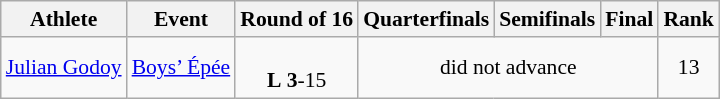<table class="wikitable" border="1" style="font-size:90%">
<tr>
<th>Athlete</th>
<th>Event</th>
<th>Round of 16</th>
<th>Quarterfinals</th>
<th>Semifinals</th>
<th>Final</th>
<th>Rank</th>
</tr>
<tr>
<td><a href='#'>Julian Godoy</a></td>
<td><a href='#'>Boys’ Épée</a></td>
<td align=center><br> <strong>L</strong> <strong>3</strong>-15</td>
<td align=center colspan=3>did not advance</td>
<td align=center>13</td>
</tr>
</table>
